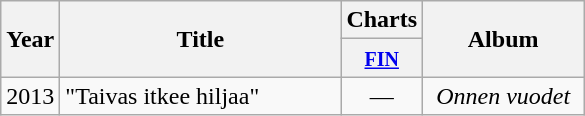<table class="wikitable">
<tr>
<th align="center" rowspan="2">Year</th>
<th align="center" rowspan="2" width="180">Title</th>
<th align="center" colspan="1">Charts</th>
<th align="center" rowspan="2" width="100">Album</th>
</tr>
<tr>
<th width="20"><small><a href='#'>FIN</a></small><br></th>
</tr>
<tr>
<td align="center" rowspan=1>2013</td>
<td>"Taivas itkee hiljaa"</td>
<td align="center">—</td>
<td align="center" rowspan=1><em>Onnen vuodet</em></td>
</tr>
</table>
